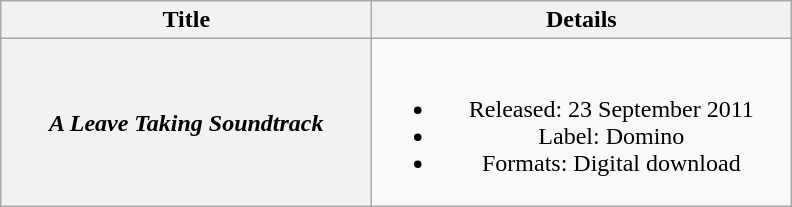<table class="wikitable plainrowheaders" style="text-align:center;" border="1">
<tr>
<th scope="col" style="width:15em;">Title</th>
<th scope="col" style="width:17em;">Details</th>
</tr>
<tr>
<th scope="row"><em>A Leave Taking Soundtrack</em></th>
<td><br><ul><li>Released: 23 September 2011</li><li>Label: Domino</li><li>Formats: Digital download</li></ul></td>
</tr>
</table>
